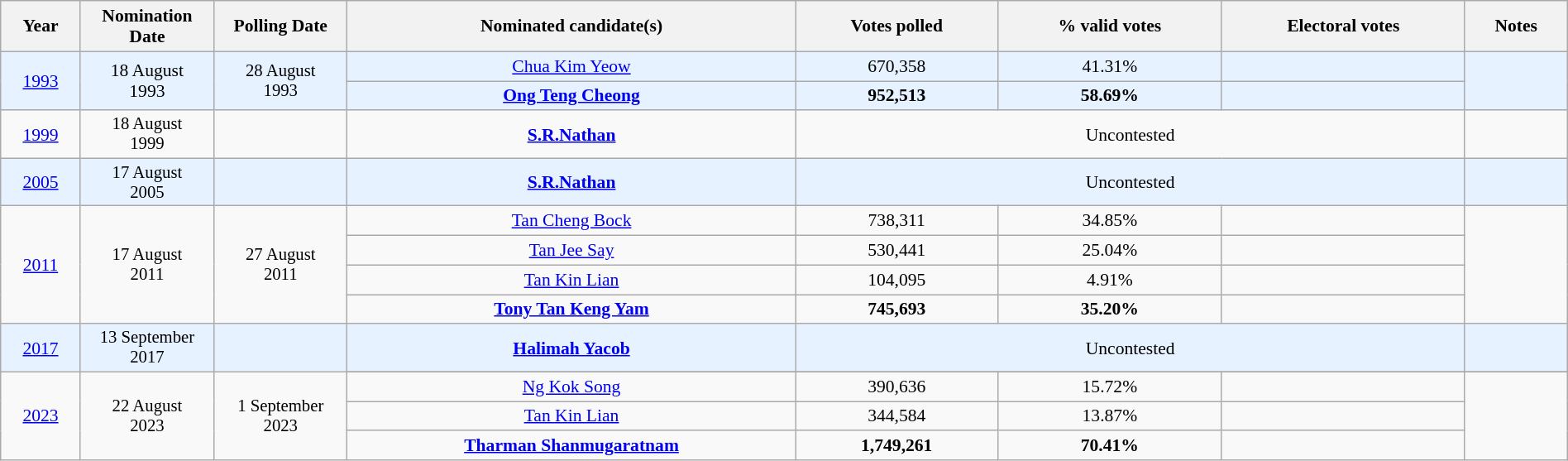<table class=wikitable width=100% style="font-size:90%">
<tr>
<th style=width:4em>Year</th>
<th style=width:7em>Nomination Date</th>
<th style=width:7em>Polling Date</th>
<th>Nominated candidate(s)</th>
<th>Votes polled</th>
<th>% valid votes</th>
<th>Electoral votes</th>
<th>Notes</th>
</tr>
<tr align=center bgcolor=#E6F2FF>
<td rowspan=2><a href='#'>1993</a></td>
<td rowspan=2>18 August<br>1993</td>
<td rowspan=2 style="font-size:96%">28 August<br>1993</td>
<td><a href='#'>Chua Kim Yeow</a></td>
<td>670,358</td>
<td>41.31%</td>
<td align=left></td>
<td rowspan = 2></td>
</tr>
<tr align=center bgcolor=#E6F2FF>
<td><strong><a href='#'>Ong Teng Cheong</a></strong></td>
<td><strong>952,513</strong></td>
<td><strong>58.69%</strong></td>
<td align=left></td>
</tr>
<tr align=center>
<td><a href='#'>1999</a></td>
<td style="font-size:96%">18 August<br>1999</td>
<td></td>
<td><strong><a href='#'>S.R.Nathan</a></strong></td>
<td colspan=3>Uncontested</td>
<td></td>
</tr>
<tr align=center bgcolor=#E6F2FF>
<td><a href='#'>2005</a></td>
<td style="font-size:96%">17 August<br>2005</td>
<td></td>
<td><strong><a href='#'>S.R.Nathan</a></strong></td>
<td colspan=3>Uncontested</td>
<td></td>
</tr>
<tr align=center>
<td rowspan=4><a href='#'>2011</a></td>
<td rowspan=4 style="font-size:96%">17 August<br>2011</td>
<td rowspan=4 style="font-size:96%">27 August<br>2011</td>
<td><a href='#'>Tan Cheng Bock</a></td>
<td>738,311</td>
<td>34.85%</td>
<td align=left></td>
<td rowspan=4></td>
</tr>
<tr align=center>
<td><a href='#'>Tan Jee Say</a></td>
<td>530,441</td>
<td>25.04%</td>
<td align=left></td>
</tr>
<tr align=center>
<td><a href='#'>Tan Kin Lian</a></td>
<td>104,095</td>
<td>4.91%</td>
<td align=left></td>
</tr>
<tr align=center>
<td><strong><a href='#'>Tony Tan Keng Yam</a></strong></td>
<td><strong>745,693</strong></td>
<td><strong>35.20%</strong></td>
<td align=left></td>
</tr>
<tr align=center bgcolor=#E6F2FF>
<td><a href='#'>2017</a></td>
<td style="font-size:96%">13 September<br>2017</td>
<td></td>
<td><strong><a href='#'>Halimah Yacob</a></strong></td>
<td colspan=3>Uncontested</td>
<td></td>
</tr>
<tr align=center>
<td rowspan=4><a href='#'>2023</a></td>
<td rowspan=4 style="font-size:96%">22 August<br>2023</td>
<td rowspan=4 style="font-size:96%">1 September<br>2023</td>
</tr>
<tr align=center>
<td><a href='#'>Ng Kok Song</a></td>
<td>390,636</td>
<td>15.72%</td>
<td align=left></td>
<td rowspan=4></td>
</tr>
<tr align=center>
<td><a href='#'>Tan Kin Lian</a></td>
<td>344,584</td>
<td>13.87%</td>
<td align=left></td>
</tr>
<tr align=center>
<td><strong><a href='#'>Tharman Shanmugaratnam</a></strong></td>
<td><strong>1,749,261</strong></td>
<td><strong>70.41%</strong></td>
<td align=left></td>
</tr>
</table>
